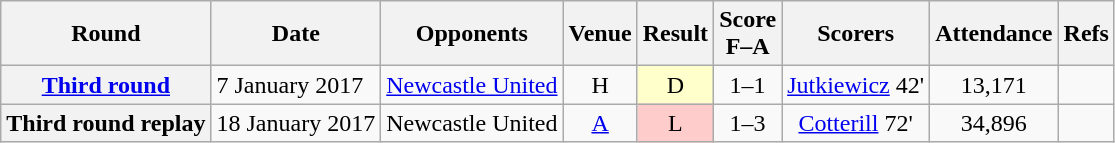<table class="wikitable plainrowheaders" style=text-align:center>
<tr>
<th scope=col>Round</th>
<th scope=col>Date</th>
<th scope=col>Opponents</th>
<th scope=col>Venue</th>
<th scope=col>Result</th>
<th scope=col>Score<br>F–A</th>
<th scope=col>Scorers</th>
<th scope=col>Attendance</th>
<th scope=col>Refs</th>
</tr>
<tr>
<th scope=row><a href='#'>Third round</a></th>
<td style=text-align:left>7 January 2017</td>
<td style=text-align:left><a href='#'>Newcastle United</a></td>
<td>H</td>
<td style=background:#ffc>D</td>
<td>1–1</td>
<td><a href='#'>Jutkiewicz</a> 42'</td>
<td>13,171</td>
<td></td>
</tr>
<tr>
<th scope=row>Third round replay</th>
<td style=text-align:left>18 January 2017</td>
<td style=text-align:left>Newcastle United</td>
<td><a href='#'>A</a></td>
<td style=background:#fcc>L</td>
<td>1–3</td>
<td><a href='#'>Cotterill</a> 72'</td>
<td>34,896</td>
<td></td>
</tr>
</table>
